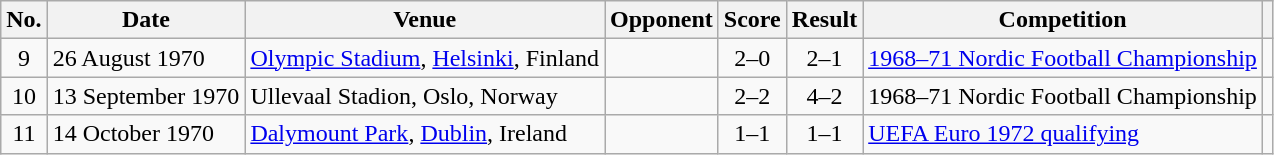<table class="wikitable sortable">
<tr>
<th scope="col">No.</th>
<th scope="col">Date</th>
<th scope="col">Venue</th>
<th scope="col">Opponent</th>
<th scope="col">Score</th>
<th scope="col">Result</th>
<th scope="col">Competition</th>
<th scope="col" class="unsortable"></th>
</tr>
<tr>
<td align="center">9</td>
<td>26 August 1970</td>
<td><a href='#'>Olympic Stadium</a>, <a href='#'>Helsinki</a>, Finland</td>
<td></td>
<td align="center">2–0</td>
<td align="center">2–1</td>
<td><a href='#'>1968–71 Nordic Football Championship</a></td>
<td></td>
</tr>
<tr>
<td align="center">10</td>
<td>13 September 1970</td>
<td>Ullevaal Stadion, Oslo, Norway</td>
<td></td>
<td align="center">2–2</td>
<td align="center">4–2</td>
<td>1968–71 Nordic Football Championship</td>
<td></td>
</tr>
<tr>
<td align="center">11</td>
<td>14 October 1970</td>
<td><a href='#'>Dalymount Park</a>, <a href='#'>Dublin</a>, Ireland</td>
<td></td>
<td align="center">1–1</td>
<td align="center">1–1</td>
<td><a href='#'>UEFA Euro 1972 qualifying</a></td>
<td></td>
</tr>
</table>
